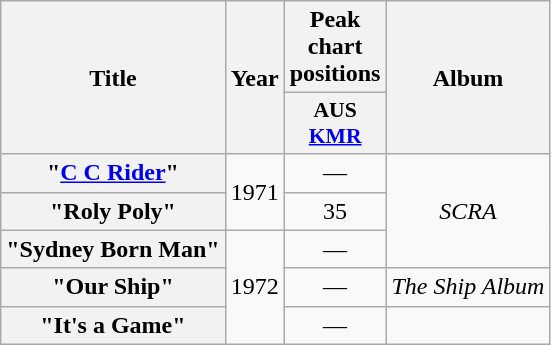<table class="wikitable plainrowheaders" style="text-align:center;" border="1">
<tr>
<th scope="col" rowspan="2">Title</th>
<th scope="col" rowspan="2">Year</th>
<th scope="col" colspan="1">Peak chart positions</th>
<th scope="col" rowspan="2">Album</th>
</tr>
<tr>
<th scope="col" style="width:3em;font-size:90%;">AUS<br><a href='#'>KMR</a><br></th>
</tr>
<tr>
<th scope="row">"<a href='#'>C C Rider</a>"</th>
<td rowspan="2">1971</td>
<td>—</td>
<td rowspan="3"><em>SCRA</em></td>
</tr>
<tr>
<th scope="row">"Roly Poly"</th>
<td>35</td>
</tr>
<tr>
<th scope="row">"Sydney Born Man"</th>
<td rowspan="3">1972</td>
<td>—</td>
</tr>
<tr>
<th scope="row">"Our Ship"</th>
<td>—</td>
<td><em>The Ship Album</em></td>
</tr>
<tr>
<th scope="row">"It's a Game"</th>
<td>—</td>
<td></td>
</tr>
</table>
